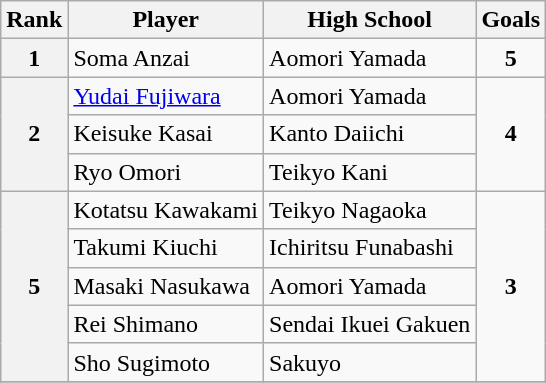<table class="wikitable" style="text-align:center">
<tr>
<th>Rank</th>
<th>Player</th>
<th>High School</th>
<th>Goals</th>
</tr>
<tr>
<th rowspan=1>1</th>
<td align="left"> Soma Anzai</td>
<td align="left">Aomori Yamada</td>
<td rowspan=1><strong>5</strong></td>
</tr>
<tr>
<th rowspan=3>2</th>
<td align="left"> <a href='#'>Yudai Fujiwara</a></td>
<td align="left">Aomori Yamada</td>
<td rowspan=3><strong>4</strong></td>
</tr>
<tr>
<td align="left"> Keisuke Kasai</td>
<td align="left">Kanto Daiichi</td>
</tr>
<tr>
<td align="left"> Ryo Omori</td>
<td align="left">Teikyo Kani</td>
</tr>
<tr>
<th rowspan=5>5</th>
<td align="left"> Kotatsu Kawakami</td>
<td align="left">Teikyo Nagaoka</td>
<td rowspan=5><strong>3</strong></td>
</tr>
<tr>
<td align="left"> Takumi Kiuchi</td>
<td align="left">Ichiritsu Funabashi</td>
</tr>
<tr>
<td align="left"> Masaki Nasukawa</td>
<td align="left">Aomori Yamada</td>
</tr>
<tr>
<td align="left"> Rei Shimano</td>
<td align="left">Sendai Ikuei Gakuen</td>
</tr>
<tr>
<td align="left"> Sho Sugimoto</td>
<td align="left">Sakuyo</td>
</tr>
<tr>
</tr>
</table>
